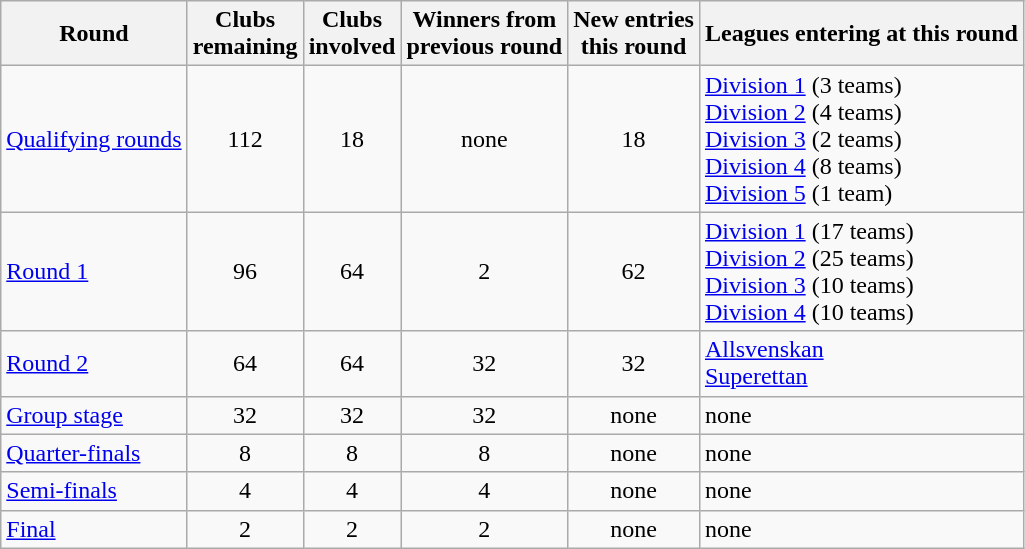<table class="wikitable">
<tr>
<th>Round</th>
<th>Clubs<br>remaining</th>
<th>Clubs<br>involved</th>
<th>Winners from<br>previous round</th>
<th>New entries<br>this round</th>
<th>Leagues entering at this round</th>
</tr>
<tr>
<td><a href='#'>Qualifying rounds</a></td>
<td style="text-align:center;">112</td>
<td style="text-align:center;">18</td>
<td style="text-align:center;">none</td>
<td style="text-align:center;">18</td>
<td><a href='#'>Division 1</a> (3 teams)<br><a href='#'>Division 2</a> (4 teams)<br><a href='#'>Division 3</a> (2 teams)<br><a href='#'>Division 4</a> (8 teams)<br><a href='#'>Division 5</a> (1 team)</td>
</tr>
<tr>
<td><a href='#'>Round 1</a></td>
<td style="text-align:center;">96</td>
<td style="text-align:center;">64</td>
<td style="text-align:center;">2</td>
<td style="text-align:center;">62</td>
<td><a href='#'>Division 1</a> (17 teams)<br><a href='#'>Division 2</a> (25 teams)<br><a href='#'>Division 3</a> (10 teams)<br><a href='#'>Division 4</a> (10 teams)</td>
</tr>
<tr>
<td><a href='#'>Round 2</a></td>
<td style="text-align:center;">64</td>
<td style="text-align:center;">64</td>
<td style="text-align:center;">32</td>
<td style="text-align:center;">32</td>
<td><a href='#'>Allsvenskan</a><br><a href='#'>Superettan</a></td>
</tr>
<tr>
<td><a href='#'>Group stage</a></td>
<td style="text-align:center;">32</td>
<td style="text-align:center;">32</td>
<td style="text-align:center;">32</td>
<td style="text-align:center;">none</td>
<td>none</td>
</tr>
<tr>
<td><a href='#'>Quarter-finals</a></td>
<td style="text-align:center;">8</td>
<td style="text-align:center;">8</td>
<td style="text-align:center;">8</td>
<td style="text-align:center;">none</td>
<td>none</td>
</tr>
<tr>
<td><a href='#'>Semi-finals</a></td>
<td style="text-align:center;">4</td>
<td style="text-align:center;">4</td>
<td style="text-align:center;">4</td>
<td style="text-align:center;">none</td>
<td>none</td>
</tr>
<tr>
<td><a href='#'>Final</a></td>
<td style="text-align:center;">2</td>
<td style="text-align:center;">2</td>
<td style="text-align:center;">2</td>
<td style="text-align:center;">none</td>
<td>none</td>
</tr>
</table>
